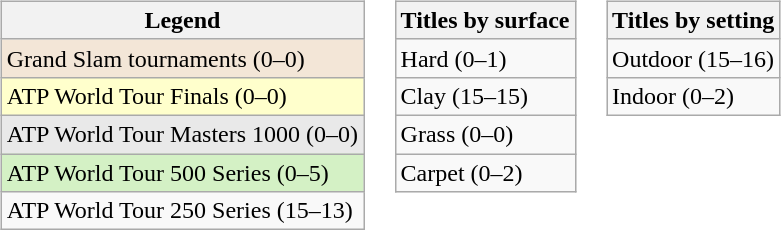<table>
<tr valign="top">
<td><br><table class="wikitable">
<tr>
<th>Legend</th>
</tr>
<tr style="background:#f3e6d7;">
<td>Grand Slam tournaments (0–0)</td>
</tr>
<tr style="background:#ffffcc;">
<td>ATP World Tour Finals (0–0)</td>
</tr>
<tr style="background:#e9e9e9;">
<td>ATP World Tour Masters 1000 (0–0)</td>
</tr>
<tr style="background:#d4f1c5;">
<td>ATP World Tour 500 Series (0–5)</td>
</tr>
<tr>
<td>ATP World Tour 250 Series (15–13)</td>
</tr>
</table>
</td>
<td><br><table class="wikitable">
<tr>
<th>Titles by surface</th>
</tr>
<tr>
<td>Hard (0–1)</td>
</tr>
<tr>
<td>Clay (15–15)</td>
</tr>
<tr>
<td>Grass (0–0)</td>
</tr>
<tr>
<td>Carpet (0–2)</td>
</tr>
</table>
</td>
<td><br><table class="wikitable">
<tr>
<th>Titles by setting</th>
</tr>
<tr>
<td>Outdoor (15–16)</td>
</tr>
<tr>
<td>Indoor (0–2)</td>
</tr>
</table>
</td>
</tr>
</table>
